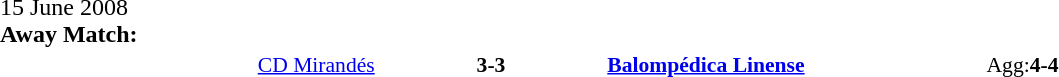<table width=100% cellspacing=1>
<tr>
<th width=20%></th>
<th width=12%></th>
<th width=20%></th>
<th></th>
</tr>
<tr>
<td>15 June 2008<br><strong>Away Match:</strong></td>
</tr>
<tr style=font-size:90%>
<td align=right><a href='#'>CD Mirandés</a></td>
<td align=center><strong>3-3</strong></td>
<td><strong><a href='#'>Balompédica Linense</a></strong></td>
<td>Agg:<strong>4-4</strong></td>
</tr>
</table>
